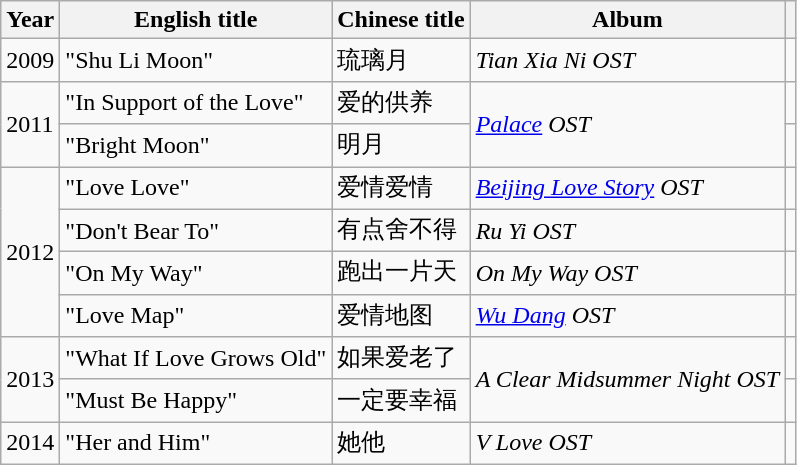<table class="wikitable sortable">
<tr>
<th>Year</th>
<th>English title</th>
<th>Chinese title</th>
<th>Album</th>
<th class="unsortable"></th>
</tr>
<tr>
<td>2009</td>
<td>"Shu Li Moon"</td>
<td>琉璃月</td>
<td><em>Tian Xia Ni OST</em></td>
<td></td>
</tr>
<tr>
<td rowspan=2>2011</td>
<td>"In Support of the Love"</td>
<td>爱的供养</td>
<td rowspan=2><em><a href='#'>Palace</a> OST</em></td>
<td></td>
</tr>
<tr>
<td>"Bright Moon"</td>
<td>明月</td>
<td></td>
</tr>
<tr>
<td rowspan=4>2012</td>
<td>"Love Love"</td>
<td>爱情爱情</td>
<td><em><a href='#'>Beijing Love Story</a> OST</em></td>
<td></td>
</tr>
<tr>
<td>"Don't Bear To"</td>
<td>有点舍不得</td>
<td><em>Ru Yi OST</em></td>
<td></td>
</tr>
<tr>
<td>"On My Way"</td>
<td>跑出一片天</td>
<td><em>On My Way OST</em></td>
<td></td>
</tr>
<tr>
<td>"Love Map"</td>
<td>爱情地图</td>
<td><em><a href='#'>Wu Dang</a> OST</em></td>
<td></td>
</tr>
<tr>
<td rowspan=2>2013</td>
<td>"What If Love Grows Old"</td>
<td>如果爱老了</td>
<td rowspan=2><em>A Clear Midsummer Night OST</em></td>
<td></td>
</tr>
<tr>
<td>"Must Be Happy"</td>
<td>一定要幸福</td>
<td></td>
</tr>
<tr>
<td>2014</td>
<td>"Her and Him"</td>
<td>她他</td>
<td><em>V Love OST</em></td>
<td></td>
</tr>
</table>
